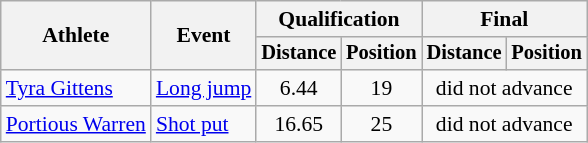<table class=wikitable style=font-size:90%>
<tr>
<th rowspan=2>Athlete</th>
<th rowspan=2>Event</th>
<th colspan=2>Qualification</th>
<th colspan=2>Final</th>
</tr>
<tr style=font-size:95%>
<th>Distance</th>
<th>Position</th>
<th>Distance</th>
<th>Position</th>
</tr>
<tr align=center>
<td align=left><a href='#'>Tyra Gittens</a></td>
<td align=left><a href='#'>Long jump</a></td>
<td>6.44</td>
<td>19</td>
<td colspan=2>did not advance</td>
</tr>
<tr align=center>
<td align=left><a href='#'>Portious Warren</a></td>
<td align=left><a href='#'>Shot put</a></td>
<td>16.65</td>
<td>25</td>
<td colspan=2>did not advance</td>
</tr>
</table>
